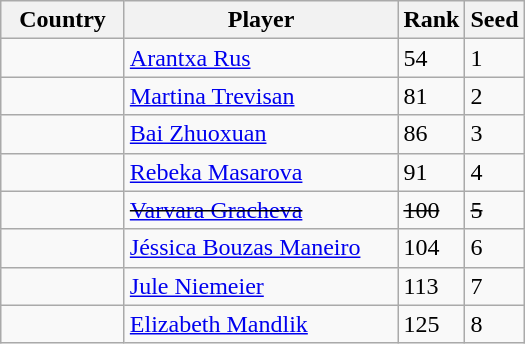<table class="wikitable">
<tr>
<th width="75">Country</th>
<th width="175">Player</th>
<th>Rank</th>
<th>Seed</th>
</tr>
<tr>
<td></td>
<td><a href='#'>Arantxa Rus</a></td>
<td>54</td>
<td>1</td>
</tr>
<tr>
<td></td>
<td><a href='#'>Martina Trevisan</a></td>
<td>81</td>
<td>2</td>
</tr>
<tr>
<td></td>
<td><a href='#'>Bai Zhuoxuan</a></td>
<td>86</td>
<td>3</td>
</tr>
<tr>
<td></td>
<td><a href='#'>Rebeka Masarova</a></td>
<td>91</td>
<td>4</td>
</tr>
<tr>
<td><s></s></td>
<td><s><a href='#'>Varvara Gracheva</a></s></td>
<td><s>100</s></td>
<td><s>5</s></td>
</tr>
<tr>
<td></td>
<td><a href='#'>Jéssica Bouzas Maneiro</a></td>
<td>104</td>
<td>6</td>
</tr>
<tr>
<td></td>
<td><a href='#'>Jule Niemeier</a></td>
<td>113</td>
<td>7</td>
</tr>
<tr>
<td></td>
<td><a href='#'>Elizabeth Mandlik</a></td>
<td>125</td>
<td>8</td>
</tr>
</table>
